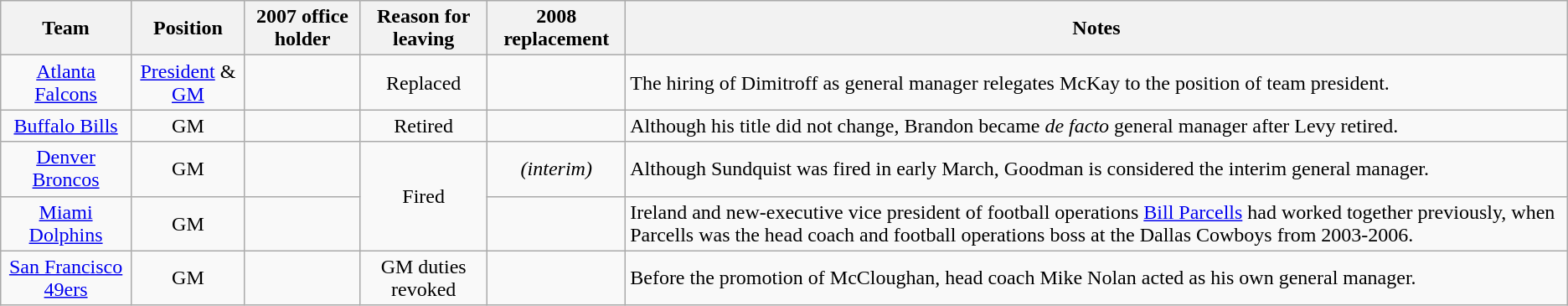<table class="wikitable sortable plainrowheaders">
<tr>
<th>Team</th>
<th>Position</th>
<th>2007 office holder</th>
<th>Reason for leaving</th>
<th>2008 replacement</th>
<th class="unsortable">Notes</th>
</tr>
<tr>
<td style="text-align:center;"><a href='#'>Atlanta Falcons</a></td>
<td style="text-align:center;"><a href='#'>President</a> & <a href='#'>GM</a></td>
<td style="text-align:center;"></td>
<td style="text-align:center;">Replaced</td>
<td style="text-align:center;"></td>
<td>The hiring of Dimitroff as general manager relegates McKay to the position of team president.</td>
</tr>
<tr>
<td style="text-align:center;"><a href='#'>Buffalo Bills</a></td>
<td style="text-align:center;">GM</td>
<td style="text-align:center;"></td>
<td style="text-align:center;">Retired</td>
<td style="text-align:center;"></td>
<td>Although his title did not change, Brandon became <em>de facto</em> general manager after Levy retired.</td>
</tr>
<tr>
<td style="text-align:center;"><a href='#'>Denver Broncos</a></td>
<td style="text-align:center;">GM</td>
<td style="text-align:center;"></td>
<td style="text-align:center; "rowspan="2">Fired</td>
<td style="text-align:center;"> <em>(interim)</em></td>
<td>Although Sundquist was fired in early March, Goodman is considered the interim general manager.</td>
</tr>
<tr>
<td style="text-align:center;"><a href='#'>Miami Dolphins</a></td>
<td style="text-align:center;">GM</td>
<td style="text-align:center;"></td>
<td style="text-align:center;"></td>
<td>Ireland and new-executive vice president of football operations <a href='#'>Bill Parcells</a> had worked together previously, when Parcells was the head coach and football operations boss at the Dallas Cowboys from 2003-2006.</td>
</tr>
<tr>
<td style="text-align:center;"><a href='#'>San Francisco 49ers</a></td>
<td style="text-align:center;">GM</td>
<td style="text-align:center;"></td>
<td style="text-align:center;">GM duties revoked</td>
<td style="text-align:center;"></td>
<td>Before the promotion of McCloughan, head coach Mike Nolan acted as his own general manager.</td>
</tr>
</table>
